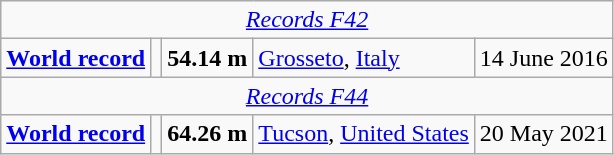<table class="wikitable">
<tr>
<td colspan=5 align=center><em><a href='#'>Records F42</a></em></td>
</tr>
<tr>
<td><a href='#'><strong>World record</strong></a></td>
<td></td>
<td><strong>54.14 m</strong></td>
<td><a href='#'>Grosseto</a>, <a href='#'>Italy</a></td>
<td>14 June 2016</td>
</tr>
<tr>
<td colspan=5 align=center><em><a href='#'>Records F44</a></em></td>
</tr>
<tr>
<td><a href='#'><strong>World record</strong></a></td>
<td></td>
<td><strong>64.26 m</strong></td>
<td><a href='#'>Tucson</a>, <a href='#'>United States</a></td>
<td>20 May 2021</td>
</tr>
</table>
